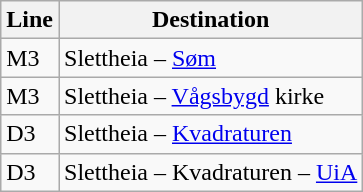<table class="wikitable sortable">
<tr>
<th>Line</th>
<th>Destination </th>
</tr>
<tr>
<td>M3</td>
<td>Slettheia – <a href='#'>Søm</a></td>
</tr>
<tr>
<td>M3</td>
<td>Slettheia – <a href='#'>Vågsbygd</a> kirke</td>
</tr>
<tr>
<td>D3</td>
<td>Slettheia – <a href='#'>Kvadraturen</a></td>
</tr>
<tr>
<td>D3</td>
<td>Slettheia – Kvadraturen – <a href='#'>UiA</a></td>
</tr>
</table>
